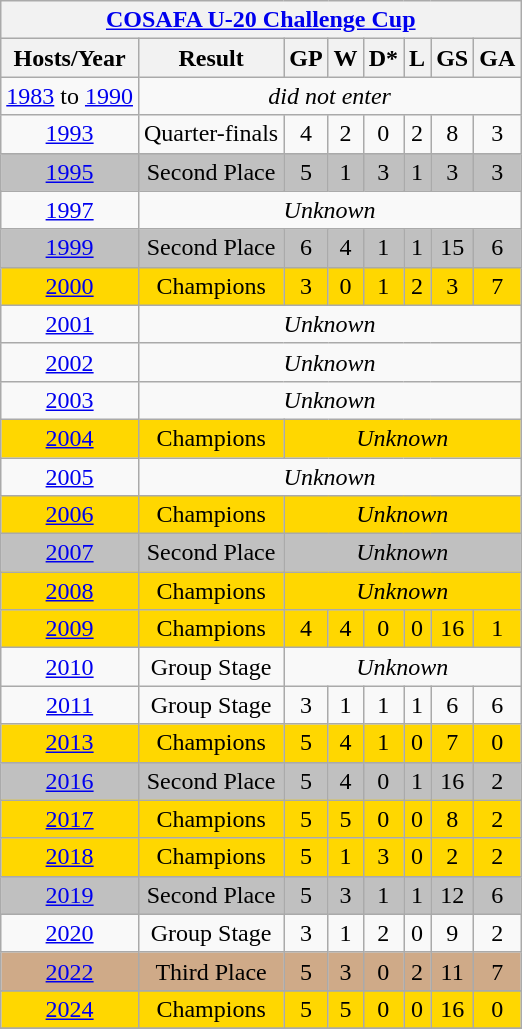<table class="wikitable" style="text-align: center;">
<tr>
<th colspan=9><a href='#'>COSAFA U-20 Challenge Cup</a></th>
</tr>
<tr>
<th>Hosts/Year</th>
<th>Result</th>
<th>GP</th>
<th>W</th>
<th>D*</th>
<th>L</th>
<th>GS</th>
<th>GA</th>
</tr>
<tr>
<td><a href='#'>1983</a> to <a href='#'>1990</a></td>
<td colspan=8><em>did not enter</em></td>
</tr>
<tr>
<td> <a href='#'>1993</a></td>
<td>Quarter-finals</td>
<td>4</td>
<td>2</td>
<td>0</td>
<td>2</td>
<td>8</td>
<td>3</td>
</tr>
<tr bgcolor=silver>
<td> <a href='#'>1995</a></td>
<td>Second Place</td>
<td>5</td>
<td>1</td>
<td>3</td>
<td>1</td>
<td>3</td>
<td>3</td>
</tr>
<tr>
<td> <a href='#'>1997</a></td>
<td colspan=8><em>Unknown</em></td>
</tr>
<tr bgcolor=silver>
<td> <a href='#'>1999</a></td>
<td>Second Place</td>
<td>6</td>
<td>4</td>
<td>1</td>
<td>1</td>
<td>15</td>
<td>6</td>
</tr>
<tr bgcolor=gold>
<td>  <a href='#'>2000</a></td>
<td>Champions</td>
<td>3</td>
<td>0</td>
<td>1</td>
<td>2</td>
<td>3</td>
<td>7</td>
</tr>
<tr>
<td>  <a href='#'>2001</a></td>
<td colspan=8><em>Unknown</em></td>
</tr>
<tr>
<td> <a href='#'>2002</a></td>
<td colspan=8><em>Unknown</em></td>
</tr>
<tr>
<td> <a href='#'>2003</a></td>
<td colspan=8><em>Unknown</em></td>
</tr>
<tr bgcolor=gold>
<td> <a href='#'>2004</a></td>
<td>Champions</td>
<td colspan=7><em>Unknown</em></td>
</tr>
<tr>
<td> <a href='#'>2005</a></td>
<td colspan=8><em>Unknown</em></td>
</tr>
<tr bgcolor=gold>
<td> <a href='#'>2006</a></td>
<td>Champions</td>
<td colspan=7><em>Unknown</em></td>
</tr>
<tr bgcolor=silver>
<td><a href='#'>2007</a></td>
<td>Second Place</td>
<td colspan=7><em>Unknown</em></td>
</tr>
<tr bgcolor=gold>
<td><a href='#'>2008</a></td>
<td>Champions</td>
<td colspan=7><em>Unknown</em></td>
</tr>
<tr bgcolor=gold>
<td> <a href='#'>2009</a></td>
<td>Champions</td>
<td>4</td>
<td>4</td>
<td>0</td>
<td>0</td>
<td>16</td>
<td>1</td>
</tr>
<tr>
<td> <a href='#'>2010</a></td>
<td>Group Stage</td>
<td colspan=7><em>Unknown</em></td>
</tr>
<tr>
<td> <a href='#'>2011</a></td>
<td>Group Stage</td>
<td>3</td>
<td>1</td>
<td>1</td>
<td>1</td>
<td>6</td>
<td>6</td>
</tr>
<tr bgcolor=gold>
<td> <a href='#'>2013</a></td>
<td>Champions</td>
<td>5</td>
<td>4</td>
<td>1</td>
<td>0</td>
<td>7</td>
<td>0</td>
</tr>
<tr bgcolor=silver>
<td> <a href='#'>2016</a></td>
<td>Second Place</td>
<td>5</td>
<td>4</td>
<td>0</td>
<td>1</td>
<td>16</td>
<td>2</td>
</tr>
<tr bgcolor=gold>
<td> <a href='#'>2017</a></td>
<td>Champions</td>
<td>5</td>
<td>5</td>
<td>0</td>
<td>0</td>
<td>8</td>
<td>2</td>
</tr>
<tr bgcolor=gold>
<td> <a href='#'>2018</a></td>
<td>Champions</td>
<td>5</td>
<td>1</td>
<td>3</td>
<td>0</td>
<td>2</td>
<td>2</td>
</tr>
<tr bgcolor=silver>
<td> <a href='#'>2019</a></td>
<td>Second Place</td>
<td>5</td>
<td>3</td>
<td>1</td>
<td>1</td>
<td>12</td>
<td>6</td>
</tr>
<tr>
<td> <a href='#'>2020</a></td>
<td>Group Stage</td>
<td>3</td>
<td>1</td>
<td>2</td>
<td>0</td>
<td>9</td>
<td>2</td>
</tr>
<tr bgcolor=cfaa88>
<td> <a href='#'>2022</a></td>
<td>Third Place</td>
<td>5</td>
<td>3</td>
<td>0</td>
<td>2</td>
<td>11</td>
<td>7</td>
</tr>
<tr>
</tr>
<tr bgcolor=gold>
<td> <a href='#'>2024</a></td>
<td>Champions</td>
<td>5</td>
<td>5</td>
<td>0</td>
<td>0</td>
<td>16</td>
<td>0</td>
</tr>
<tr>
</tr>
</table>
